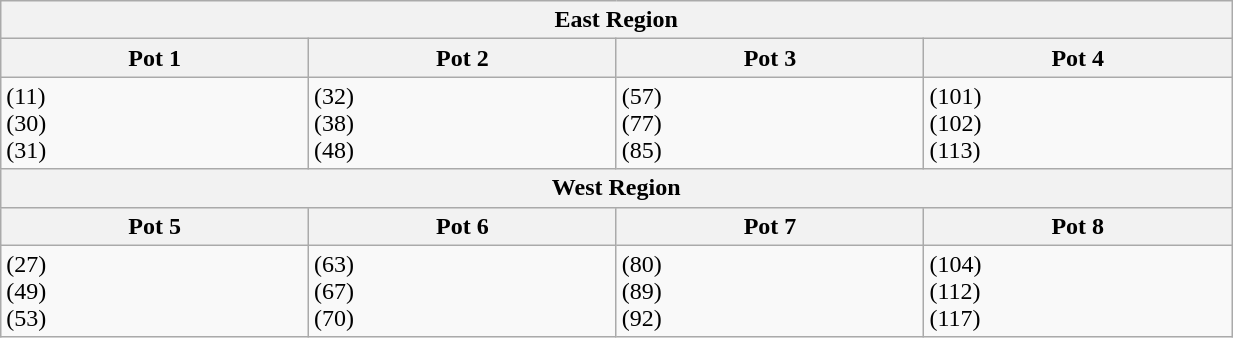<table class="wikitable" style="width:65%;">
<tr>
<th colspan=4>East Region</th>
</tr>
<tr>
<th width=25%>Pot 1</th>
<th width=25%>Pot 2</th>
<th width=25%>Pot 3</th>
<th width=25%>Pot 4</th>
</tr>
<tr>
<td valign=top> (11)<br> (30)<br> (31)</td>
<td valign=top> (32)<br> (38)<br> (48)</td>
<td valign=top> (57)<br> (77)<br> (85)</td>
<td valign=top> (101)<br> (102)<br> (113)</td>
</tr>
<tr>
<th colspan=4>West Region</th>
</tr>
<tr>
<th width=25%>Pot 5</th>
<th width=25%>Pot 6</th>
<th width=25%>Pot 7</th>
<th width=25%>Pot 8</th>
</tr>
<tr>
<td valign=top> (27)<br> (49)<br> (53)</td>
<td valign=top> (63)<br> (67)<br> (70)</td>
<td valign=top> (80)<br> (89)<br> (92)</td>
<td valign=top> (104)<br> (112)<br> (117)</td>
</tr>
</table>
